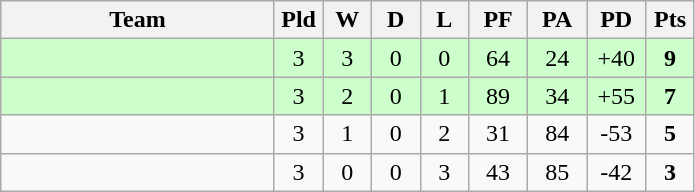<table class="wikitable" style="text-align:center;">
<tr>
<th width=175>Team</th>
<th width=25 abbr="Played">Pld</th>
<th width=25 abbr="Won">W</th>
<th width=25 abbr="Drawn">D</th>
<th width=25 abbr="Lost">L</th>
<th width=32 abbr="Points for">PF</th>
<th width=32 abbr="Points against">PA</th>
<th width=32 abbr="Points difference">PD</th>
<th width=25 abbr="Points">Pts</th>
</tr>
<tr bgcolor=ccffcc>
<td align=left></td>
<td>3</td>
<td>3</td>
<td>0</td>
<td>0</td>
<td>64</td>
<td>24</td>
<td>+40</td>
<td><strong>9</strong></td>
</tr>
<tr bgcolor=ccffcc>
<td align=left></td>
<td>3</td>
<td>2</td>
<td>0</td>
<td>1</td>
<td>89</td>
<td>34</td>
<td>+55</td>
<td><strong>7</strong></td>
</tr>
<tr>
<td align=left></td>
<td>3</td>
<td>1</td>
<td>0</td>
<td>2</td>
<td>31</td>
<td>84</td>
<td>-53</td>
<td><strong>5</strong></td>
</tr>
<tr>
<td align=left></td>
<td>3</td>
<td>0</td>
<td>0</td>
<td>3</td>
<td>43</td>
<td>85</td>
<td>-42</td>
<td><strong>3</strong></td>
</tr>
</table>
